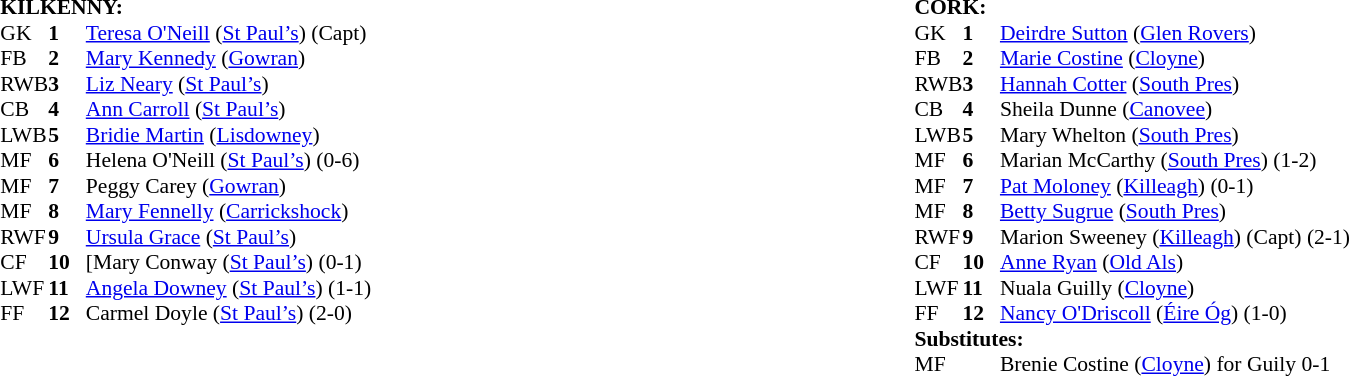<table width="100%">
<tr>
<td valign="top" width="50%"><br><table style="font-size: 90%" cellspacing="0" cellpadding="0" align=center>
<tr>
<td colspan="4"><strong>KILKENNY:</strong></td>
</tr>
<tr>
<th width="25"></th>
<th width="25"></th>
</tr>
<tr>
<td>GK</td>
<td><strong>1</strong></td>
<td><a href='#'>Teresa O'Neill</a> (<a href='#'>St Paul’s</a>) (Capt)</td>
</tr>
<tr>
<td>FB</td>
<td><strong>2</strong></td>
<td><a href='#'>Mary Kennedy</a> (<a href='#'>Gowran</a>)</td>
</tr>
<tr>
<td>RWB</td>
<td><strong>3</strong></td>
<td><a href='#'>Liz Neary</a> (<a href='#'>St Paul’s</a>)</td>
</tr>
<tr>
<td>CB</td>
<td><strong>4</strong></td>
<td><a href='#'>Ann Carroll</a> (<a href='#'>St Paul’s</a>)</td>
</tr>
<tr>
<td>LWB</td>
<td><strong>5</strong></td>
<td><a href='#'>Bridie Martin</a> (<a href='#'>Lisdowney</a>)</td>
</tr>
<tr>
<td>MF</td>
<td><strong>6</strong></td>
<td>Helena O'Neill (<a href='#'>St Paul’s</a>) (0-6)</td>
</tr>
<tr>
<td>MF</td>
<td><strong>7</strong></td>
<td>Peggy Carey (<a href='#'>Gowran</a>)</td>
</tr>
<tr>
<td>MF</td>
<td><strong>8</strong></td>
<td><a href='#'>Mary Fennelly</a> (<a href='#'>Carrickshock</a>)</td>
</tr>
<tr>
<td>RWF</td>
<td><strong>9</strong></td>
<td><a href='#'>Ursula Grace</a> (<a href='#'>St Paul’s</a>)</td>
</tr>
<tr>
<td>CF</td>
<td><strong>10</strong></td>
<td>[Mary Conway (<a href='#'>St Paul’s</a>) (0-1)</td>
</tr>
<tr>
<td>LWF</td>
<td><strong>11</strong></td>
<td><a href='#'>Angela Downey</a> (<a href='#'>St Paul’s</a>) (1-1)</td>
</tr>
<tr>
<td>FF</td>
<td><strong>12</strong></td>
<td>Carmel Doyle (<a href='#'>St Paul’s</a>) (2-0)</td>
</tr>
<tr>
</tr>
</table>
</td>
<td valign="top" width="50%"><br><table style="font-size: 90%" cellspacing="0" cellpadding="0" align=center>
<tr>
<td colspan="4"><strong>CORK:</strong></td>
</tr>
<tr>
<th width="25"></th>
<th width="25"></th>
</tr>
<tr>
<td>GK</td>
<td><strong>1</strong></td>
<td><a href='#'>Deirdre Sutton</a> (<a href='#'>Glen Rovers</a>)</td>
</tr>
<tr>
<td>FB</td>
<td><strong>2</strong></td>
<td><a href='#'>Marie Costine</a> (<a href='#'>Cloyne</a>)</td>
</tr>
<tr>
<td>RWB</td>
<td><strong>3</strong></td>
<td><a href='#'>Hannah Cotter</a> (<a href='#'>South Pres</a>)</td>
</tr>
<tr>
<td>CB</td>
<td><strong>4</strong></td>
<td>Sheila Dunne (<a href='#'>Canovee</a>)</td>
</tr>
<tr>
<td>LWB</td>
<td><strong>5</strong></td>
<td>Mary Whelton (<a href='#'>South Pres</a>)</td>
</tr>
<tr>
<td>MF</td>
<td><strong>6</strong></td>
<td>Marian McCarthy (<a href='#'>South Pres</a>) (1-2)</td>
</tr>
<tr>
<td>MF</td>
<td><strong>7</strong></td>
<td><a href='#'>Pat Moloney</a> (<a href='#'>Killeagh</a>) (0-1)</td>
</tr>
<tr>
<td>MF</td>
<td><strong>8</strong></td>
<td><a href='#'>Betty Sugrue</a> (<a href='#'>South Pres</a>)</td>
</tr>
<tr>
<td>RWF</td>
<td><strong>9</strong></td>
<td>Marion Sweeney (<a href='#'>Killeagh</a>) (Capt) (2-1)</td>
</tr>
<tr>
<td>CF</td>
<td><strong>10</strong></td>
<td><a href='#'>Anne Ryan</a> (<a href='#'>Old Als</a>)</td>
</tr>
<tr>
<td>LWF</td>
<td><strong>11</strong></td>
<td>Nuala Guilly (<a href='#'>Cloyne</a>) </td>
</tr>
<tr>
<td>FF</td>
<td><strong>12</strong></td>
<td><a href='#'>Nancy O'Driscoll</a> (<a href='#'>Éire Óg</a>) (1-0)</td>
</tr>
<tr>
<td colspan=4><strong>Substitutes:</strong></td>
</tr>
<tr>
<td>MF</td>
<td></td>
<td>Brenie Costine (<a href='#'>Cloyne</a>) for Guily 0-1 </td>
</tr>
<tr>
</tr>
</table>
</td>
</tr>
</table>
